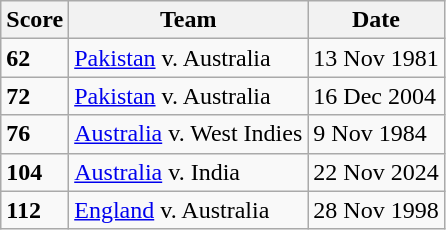<table class="wikitable">
<tr>
<th>Score</th>
<th>Team</th>
<th>Date</th>
</tr>
<tr>
<td><strong>62</strong></td>
<td> <a href='#'>Pakistan</a> v. Australia</td>
<td>13 Nov 1981</td>
</tr>
<tr>
<td><strong>72</strong></td>
<td> <a href='#'>Pakistan</a> v. Australia</td>
<td>16 Dec 2004</td>
</tr>
<tr>
<td><strong>76</strong></td>
<td> <a href='#'>Australia</a> v. West Indies</td>
<td>9 Nov 1984</td>
</tr>
<tr>
<td><strong>104</strong></td>
<td> <a href='#'>Australia</a> v. India</td>
<td>22 Nov 2024</td>
</tr>
<tr>
<td><strong>112</strong></td>
<td> <a href='#'>England</a> v. Australia</td>
<td>28 Nov 1998</td>
</tr>
</table>
